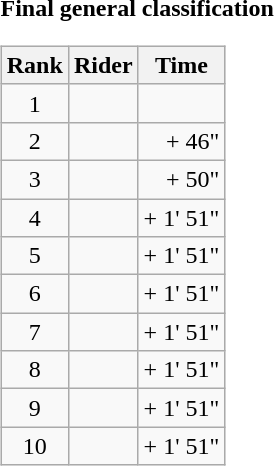<table>
<tr>
<td><strong>Final general classification</strong><br><table class="wikitable">
<tr>
<th scope="col">Rank</th>
<th scope="col">Rider</th>
<th scope="col">Time</th>
</tr>
<tr>
<td style="text-align:center;">1</td>
<td></td>
<td style="text-align:right;"></td>
</tr>
<tr>
<td style="text-align:center;">2</td>
<td></td>
<td style="text-align:right;">+ 46"</td>
</tr>
<tr>
<td style="text-align:center;">3</td>
<td></td>
<td style="text-align:right;">+ 50"</td>
</tr>
<tr>
<td style="text-align:center;">4</td>
<td></td>
<td style="text-align:right;">+ 1' 51"</td>
</tr>
<tr>
<td style="text-align:center;">5</td>
<td></td>
<td style="text-align:right;">+ 1' 51"</td>
</tr>
<tr>
<td style="text-align:center;">6</td>
<td></td>
<td style="text-align:right;">+ 1' 51"</td>
</tr>
<tr>
<td style="text-align:center;">7</td>
<td></td>
<td style="text-align:right;">+ 1' 51"</td>
</tr>
<tr>
<td style="text-align:center;">8</td>
<td></td>
<td style="text-align:right;">+ 1' 51"</td>
</tr>
<tr>
<td style="text-align:center;">9</td>
<td></td>
<td style="text-align:right;">+ 1' 51"</td>
</tr>
<tr>
<td style="text-align:center;">10</td>
<td></td>
<td style="text-align:right;">+ 1' 51"</td>
</tr>
</table>
</td>
</tr>
</table>
